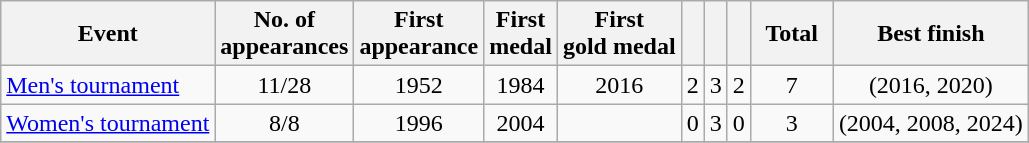<table class="wikitable sortable" style="text-align:center">
<tr>
<th>Event</th>
<th>No. of<br>appearances</th>
<th>First<br>appearance</th>
<th>First<br>medal</th>
<th>First<br>gold medal</th>
<th width:3em; font-weight:bold;"></th>
<th width:3em; font-weight:bold;"></th>
<th width:3em; font-weight:bold;"></th>
<th style="width:3em; font-weight:bold;">Total</th>
<th>Best finish</th>
</tr>
<tr>
<td align=left><a href='#'>Men's tournament</a></td>
<td>11/28</td>
<td>1952</td>
<td>1984</td>
<td>2016</td>
<td>2</td>
<td>3</td>
<td>2</td>
<td>7</td>
<td> (2016, 2020)</td>
</tr>
<tr>
<td align=left><a href='#'>Women's tournament</a></td>
<td>8/8</td>
<td>1996</td>
<td>2004</td>
<td></td>
<td>0</td>
<td>3</td>
<td>0</td>
<td>3</td>
<td> (2004, 2008, 2024)</td>
</tr>
<tr>
</tr>
</table>
